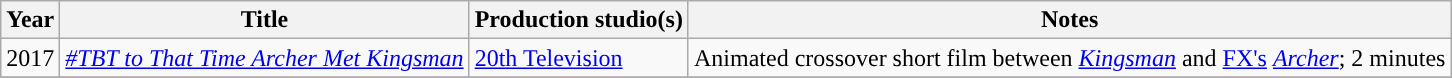<table class="wikitable">
<tr>
<th>Year</th>
<th>Title</th>
<th>Production studio(s)</th>
<th>Notes</th>
</tr>
<tr>
<td>2017</td>
<td><em><a href='#'>#TBT to That Time Archer Met Kingsman</a></em></td>
<td><a href='#'>20th Television</a></td>
<td>Animated crossover short film between <em><a href='#'>Kingsman</a></em> and <a href='#'>FX's</a> <em><a href='#'>Archer</a></em>; 2 minutes</td>
</tr>
<tr>
</tr>
</table>
